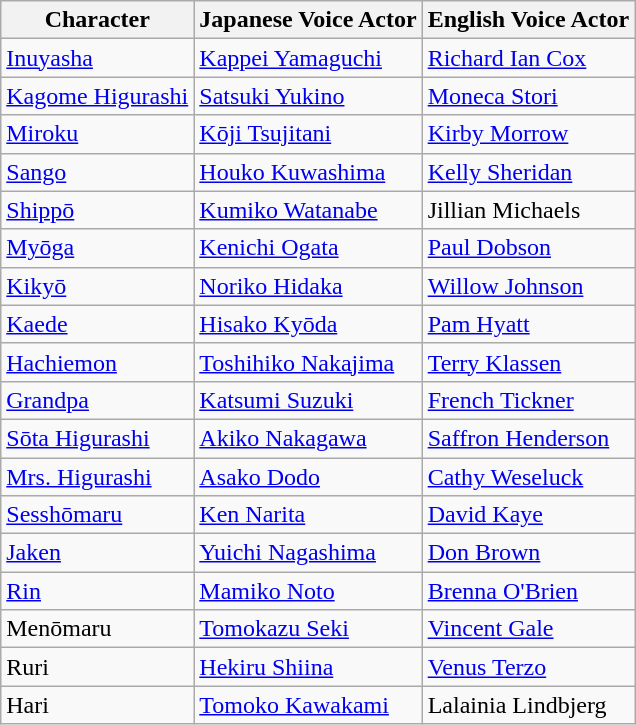<table class="wikitable">
<tr>
<th>Character</th>
<th>Japanese Voice Actor</th>
<th>English Voice Actor</th>
</tr>
<tr>
<td><a href='#'>Inuyasha</a></td>
<td><a href='#'>Kappei Yamaguchi</a></td>
<td><a href='#'>Richard Ian Cox</a></td>
</tr>
<tr>
<td><a href='#'>Kagome Higurashi</a></td>
<td><a href='#'>Satsuki Yukino</a></td>
<td><a href='#'>Moneca Stori</a></td>
</tr>
<tr>
<td><a href='#'>Miroku</a></td>
<td><a href='#'>Kōji Tsujitani</a></td>
<td><a href='#'>Kirby Morrow</a></td>
</tr>
<tr>
<td><a href='#'>Sango</a></td>
<td><a href='#'>Houko Kuwashima</a></td>
<td><a href='#'>Kelly Sheridan</a></td>
</tr>
<tr>
<td><a href='#'>Shippō</a></td>
<td><a href='#'>Kumiko Watanabe</a></td>
<td>Jillian Michaels</td>
</tr>
<tr>
<td><a href='#'>Myōga</a></td>
<td><a href='#'>Kenichi Ogata</a></td>
<td><a href='#'>Paul Dobson</a></td>
</tr>
<tr>
<td><a href='#'>Kikyō</a></td>
<td><a href='#'>Noriko Hidaka</a></td>
<td><a href='#'>Willow Johnson</a></td>
</tr>
<tr>
<td><a href='#'>Kaede</a></td>
<td><a href='#'>Hisako Kyōda</a></td>
<td><a href='#'>Pam Hyatt</a></td>
</tr>
<tr>
<td><a href='#'>Hachiemon</a></td>
<td><a href='#'>Toshihiko Nakajima</a></td>
<td><a href='#'>Terry Klassen</a></td>
</tr>
<tr>
<td><a href='#'>Grandpa</a></td>
<td><a href='#'>Katsumi Suzuki</a></td>
<td><a href='#'>French Tickner</a></td>
</tr>
<tr>
<td><a href='#'>Sōta Higurashi</a></td>
<td><a href='#'>Akiko Nakagawa</a></td>
<td><a href='#'>Saffron Henderson</a></td>
</tr>
<tr>
<td><a href='#'>Mrs. Higurashi</a></td>
<td><a href='#'>Asako Dodo</a></td>
<td><a href='#'>Cathy Weseluck</a></td>
</tr>
<tr>
<td><a href='#'>Sesshōmaru</a></td>
<td><a href='#'>Ken Narita</a></td>
<td><a href='#'>David Kaye</a></td>
</tr>
<tr>
<td><a href='#'>Jaken</a></td>
<td><a href='#'>Yuichi Nagashima</a></td>
<td><a href='#'>Don Brown</a></td>
</tr>
<tr>
<td><a href='#'>Rin</a></td>
<td><a href='#'>Mamiko Noto</a></td>
<td><a href='#'>Brenna O'Brien</a></td>
</tr>
<tr>
<td>Menōmaru</td>
<td><a href='#'>Tomokazu Seki</a></td>
<td><a href='#'>Vincent Gale</a></td>
</tr>
<tr>
<td>Ruri</td>
<td><a href='#'>Hekiru Shiina</a></td>
<td><a href='#'>Venus Terzo</a></td>
</tr>
<tr>
<td>Hari</td>
<td><a href='#'>Tomoko Kawakami</a></td>
<td>Lalainia Lindbjerg</td>
</tr>
</table>
